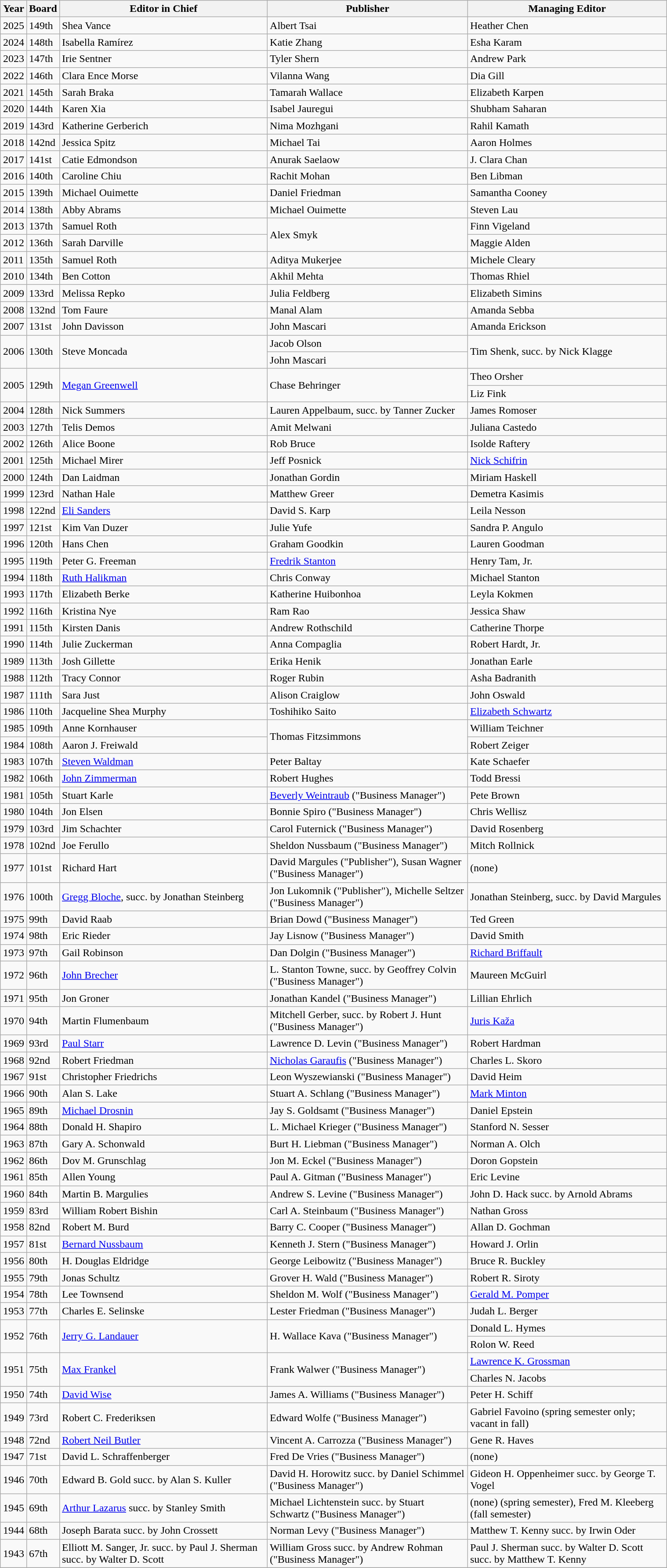<table class=wikitable style="width:80%; margin: 1em auto 1em auto">
<tr>
<th>Year</th>
<th>Board</th>
<th>Editor in Chief</th>
<th>Publisher</th>
<th>Managing Editor</th>
</tr>
<tr>
<td>2025</td>
<td>149th</td>
<td>Shea Vance</td>
<td>Albert Tsai</td>
<td>Heather Chen</td>
</tr>
<tr>
<td>2024</td>
<td>148th</td>
<td>Isabella Ramírez</td>
<td>Katie Zhang</td>
<td>Esha Karam</td>
</tr>
<tr>
<td>2023</td>
<td>147th</td>
<td>Irie Sentner</td>
<td>Tyler Shern</td>
<td>Andrew Park</td>
</tr>
<tr>
<td>2022</td>
<td>146th</td>
<td>Clara Ence Morse</td>
<td>Vilanna Wang</td>
<td>Dia Gill</td>
</tr>
<tr>
<td>2021</td>
<td>145th</td>
<td>Sarah Braka</td>
<td>Tamarah Wallace</td>
<td>Elizabeth Karpen</td>
</tr>
<tr>
<td>2020</td>
<td>144th</td>
<td>Karen Xia</td>
<td>Isabel Jauregui</td>
<td>Shubham Saharan</td>
</tr>
<tr>
<td>2019</td>
<td>143rd</td>
<td>Katherine Gerberich</td>
<td>Nima Mozhgani</td>
<td>Rahil Kamath</td>
</tr>
<tr>
<td>2018</td>
<td>142nd</td>
<td>Jessica Spitz</td>
<td>Michael Tai</td>
<td>Aaron Holmes</td>
</tr>
<tr>
<td>2017</td>
<td>141st</td>
<td>Catie Edmondson</td>
<td>Anurak Saelaow</td>
<td>J. Clara Chan</td>
</tr>
<tr>
<td>2016</td>
<td>140th</td>
<td>Caroline Chiu</td>
<td>Rachit Mohan</td>
<td>Ben Libman</td>
</tr>
<tr>
<td>2015</td>
<td>139th</td>
<td>Michael Ouimette</td>
<td>Daniel Friedman</td>
<td>Samantha Cooney</td>
</tr>
<tr>
<td>2014</td>
<td>138th</td>
<td>Abby Abrams</td>
<td>Michael Ouimette</td>
<td>Steven Lau</td>
</tr>
<tr>
<td>2013</td>
<td>137th</td>
<td>Samuel Roth</td>
<td rowspan="2">Alex Smyk</td>
<td>Finn Vigeland</td>
</tr>
<tr>
<td>2012</td>
<td>136th</td>
<td>Sarah Darville</td>
<td>Maggie Alden</td>
</tr>
<tr>
<td>2011</td>
<td>135th</td>
<td>Samuel Roth</td>
<td>Aditya Mukerjee</td>
<td>Michele Cleary</td>
</tr>
<tr>
<td>2010</td>
<td>134th</td>
<td>Ben Cotton</td>
<td>Akhil Mehta</td>
<td>Thomas Rhiel</td>
</tr>
<tr>
<td>2009</td>
<td>133rd</td>
<td>Melissa Repko</td>
<td>Julia Feldberg</td>
<td>Elizabeth Simins</td>
</tr>
<tr>
<td>2008</td>
<td>132nd</td>
<td>Tom Faure</td>
<td>Manal Alam</td>
<td>Amanda Sebba</td>
</tr>
<tr>
<td>2007</td>
<td>131st</td>
<td>John Davisson</td>
<td>John Mascari</td>
<td>Amanda Erickson</td>
</tr>
<tr>
<td rowspan="2">2006</td>
<td rowspan="2">130th</td>
<td rowspan="2">Steve Moncada</td>
<td>Jacob Olson</td>
<td rowspan="2">Tim Shenk, succ. by Nick Klagge</td>
</tr>
<tr>
<td>John Mascari</td>
</tr>
<tr>
<td rowspan="2">2005</td>
<td rowspan="2">129th</td>
<td rowspan="2"><a href='#'>Megan Greenwell</a></td>
<td rowspan="2">Chase Behringer</td>
<td>Theo Orsher</td>
</tr>
<tr>
<td>Liz Fink</td>
</tr>
<tr>
<td>2004</td>
<td>128th</td>
<td>Nick Summers</td>
<td>Lauren Appelbaum, succ. by Tanner Zucker</td>
<td>James Romoser</td>
</tr>
<tr>
<td>2003</td>
<td>127th</td>
<td>Telis Demos</td>
<td>Amit Melwani</td>
<td>Juliana Castedo</td>
</tr>
<tr>
<td>2002</td>
<td>126th</td>
<td>Alice Boone</td>
<td>Rob Bruce</td>
<td>Isolde Raftery</td>
</tr>
<tr>
<td>2001</td>
<td>125th</td>
<td>Michael Mirer</td>
<td>Jeff Posnick</td>
<td><a href='#'>Nick Schifrin</a></td>
</tr>
<tr>
<td>2000</td>
<td>124th</td>
<td>Dan Laidman</td>
<td>Jonathan Gordin</td>
<td>Miriam Haskell</td>
</tr>
<tr>
<td>1999</td>
<td>123rd</td>
<td>Nathan Hale</td>
<td>Matthew Greer</td>
<td>Demetra Kasimis</td>
</tr>
<tr>
<td>1998</td>
<td>122nd</td>
<td><a href='#'>Eli Sanders</a></td>
<td>David S. Karp</td>
<td>Leila Nesson</td>
</tr>
<tr>
<td>1997</td>
<td>121st</td>
<td>Kim Van Duzer</td>
<td>Julie Yufe</td>
<td>Sandra P. Angulo</td>
</tr>
<tr>
<td>1996</td>
<td>120th</td>
<td>Hans Chen</td>
<td>Graham Goodkin</td>
<td>Lauren Goodman</td>
</tr>
<tr>
<td>1995</td>
<td>119th</td>
<td>Peter G. Freeman</td>
<td><a href='#'>Fredrik Stanton</a></td>
<td>Henry Tam, Jr.</td>
</tr>
<tr>
<td>1994</td>
<td>118th</td>
<td><a href='#'>Ruth Halikman</a></td>
<td>Chris Conway</td>
<td>Michael Stanton</td>
</tr>
<tr>
<td>1993</td>
<td>117th</td>
<td>Elizabeth Berke</td>
<td>Katherine Huibonhoa</td>
<td>Leyla Kokmen</td>
</tr>
<tr>
<td>1992</td>
<td>116th</td>
<td>Kristina Nye</td>
<td>Ram Rao</td>
<td>Jessica Shaw</td>
</tr>
<tr>
<td>1991</td>
<td>115th</td>
<td>Kirsten Danis</td>
<td>Andrew Rothschild</td>
<td>Catherine Thorpe</td>
</tr>
<tr>
<td>1990</td>
<td>114th</td>
<td>Julie Zuckerman</td>
<td>Anna Compaglia</td>
<td>Robert Hardt, Jr.</td>
</tr>
<tr>
<td>1989</td>
<td>113th</td>
<td>Josh Gillette</td>
<td>Erika Henik</td>
<td>Jonathan Earle</td>
</tr>
<tr>
<td>1988</td>
<td>112th</td>
<td>Tracy Connor</td>
<td>Roger Rubin</td>
<td>Asha Badranith</td>
</tr>
<tr>
<td>1987</td>
<td>111th</td>
<td>Sara Just</td>
<td>Alison Craiglow</td>
<td>John Oswald</td>
</tr>
<tr>
<td>1986</td>
<td>110th</td>
<td>Jacqueline Shea Murphy</td>
<td>Toshihiko Saito</td>
<td><a href='#'>Elizabeth Schwartz</a></td>
</tr>
<tr>
<td>1985</td>
<td>109th</td>
<td>Anne Kornhauser</td>
<td rowspan="2">Thomas Fitzsimmons</td>
<td>William Teichner</td>
</tr>
<tr>
<td>1984</td>
<td>108th</td>
<td>Aaron J. Freiwald</td>
<td>Robert Zeiger</td>
</tr>
<tr>
<td>1983</td>
<td>107th</td>
<td><a href='#'>Steven Waldman</a></td>
<td>Peter Baltay</td>
<td>Kate Schaefer</td>
</tr>
<tr>
<td>1982</td>
<td>106th</td>
<td><a href='#'>John Zimmerman</a></td>
<td>Robert Hughes</td>
<td>Todd Bressi</td>
</tr>
<tr>
<td>1981</td>
<td>105th</td>
<td>Stuart Karle</td>
<td><a href='#'>Beverly Weintraub</a> ("Business Manager")</td>
<td>Pete Brown</td>
</tr>
<tr>
<td>1980</td>
<td>104th</td>
<td>Jon Elsen</td>
<td>Bonnie Spiro ("Business Manager")</td>
<td>Chris Wellisz</td>
</tr>
<tr>
<td>1979</td>
<td>103rd</td>
<td>Jim Schachter</td>
<td>Carol Futernick ("Business Manager")</td>
<td>David Rosenberg</td>
</tr>
<tr>
<td>1978</td>
<td>102nd</td>
<td>Joe Ferullo</td>
<td>Sheldon Nussbaum ("Business Manager")</td>
<td>Mitch Rollnick</td>
</tr>
<tr>
<td>1977</td>
<td>101st</td>
<td>Richard Hart</td>
<td>David Margules ("Publisher"), Susan Wagner ("Business Manager")</td>
<td>(none)</td>
</tr>
<tr>
<td>1976</td>
<td>100th</td>
<td><a href='#'>Gregg Bloche</a>, succ. by Jonathan Steinberg</td>
<td>Jon Lukomnik ("Publisher"), Michelle Seltzer ("Business Manager")</td>
<td>Jonathan Steinberg, succ. by David Margules</td>
</tr>
<tr>
<td>1975</td>
<td>99th</td>
<td>David Raab</td>
<td>Brian Dowd ("Business Manager")</td>
<td>Ted Green</td>
</tr>
<tr>
<td>1974</td>
<td>98th</td>
<td>Eric Rieder</td>
<td>Jay Lisnow ("Business Manager")</td>
<td>David Smith</td>
</tr>
<tr>
<td>1973</td>
<td>97th</td>
<td>Gail Robinson</td>
<td>Dan Dolgin ("Business Manager")</td>
<td><a href='#'>Richard Briffault</a></td>
</tr>
<tr>
<td>1972</td>
<td>96th</td>
<td><a href='#'>John Brecher</a></td>
<td>L. Stanton Towne, succ. by Geoffrey Colvin ("Business Manager")</td>
<td>Maureen McGuirl</td>
</tr>
<tr>
<td>1971</td>
<td>95th</td>
<td>Jon Groner</td>
<td>Jonathan Kandel ("Business Manager")</td>
<td>Lillian Ehrlich</td>
</tr>
<tr>
<td>1970</td>
<td>94th</td>
<td>Martin Flumenbaum</td>
<td>Mitchell Gerber, succ. by Robert J. Hunt ("Business Manager")</td>
<td><a href='#'>Juris Kaža</a></td>
</tr>
<tr>
<td>1969</td>
<td>93rd</td>
<td><a href='#'>Paul Starr</a></td>
<td>Lawrence D. Levin ("Business Manager")</td>
<td>Robert Hardman</td>
</tr>
<tr>
<td>1968</td>
<td>92nd</td>
<td>Robert Friedman</td>
<td><a href='#'>Nicholas Garaufis</a> ("Business Manager")</td>
<td>Charles L. Skoro</td>
</tr>
<tr>
<td>1967</td>
<td>91st</td>
<td>Christopher Friedrichs</td>
<td>Leon Wyszewianski ("Business Manager")</td>
<td>David Heim</td>
</tr>
<tr>
<td>1966</td>
<td>90th</td>
<td>Alan S. Lake</td>
<td>Stuart A. Schlang ("Business Manager")</td>
<td><a href='#'>Mark Minton</a></td>
</tr>
<tr>
<td>1965</td>
<td>89th</td>
<td><a href='#'>Michael Drosnin</a></td>
<td>Jay S. Goldsamt ("Business Manager")</td>
<td>Daniel Epstein</td>
</tr>
<tr>
<td>1964</td>
<td>88th</td>
<td>Donald H. Shapiro</td>
<td>L. Michael Krieger ("Business Manager")</td>
<td>Stanford N. Sesser</td>
</tr>
<tr>
<td>1963</td>
<td>87th</td>
<td>Gary A. Schonwald</td>
<td>Burt H. Liebman ("Business Manager")</td>
<td>Norman A. Olch</td>
</tr>
<tr>
<td>1962</td>
<td>86th</td>
<td>Dov M. Grunschlag</td>
<td>Jon M. Eckel ("Business Manager")</td>
<td>Doron Gopstein</td>
</tr>
<tr>
<td>1961</td>
<td>85th</td>
<td>Allen Young</td>
<td>Paul A. Gitman ("Business Manager")</td>
<td>Eric Levine</td>
</tr>
<tr>
<td>1960</td>
<td>84th</td>
<td>Martin B. Margulies</td>
<td>Andrew S. Levine ("Business Manager")</td>
<td>John D. Hack succ. by Arnold Abrams</td>
</tr>
<tr>
<td>1959</td>
<td>83rd</td>
<td>William Robert Bishin</td>
<td>Carl A. Steinbaum ("Business Manager")</td>
<td>Nathan Gross</td>
</tr>
<tr>
<td>1958</td>
<td>82nd</td>
<td>Robert M. Burd</td>
<td>Barry C. Cooper ("Business Manager")</td>
<td>Allan D. Gochman</td>
</tr>
<tr>
<td>1957</td>
<td>81st</td>
<td><a href='#'>Bernard Nussbaum</a></td>
<td>Kenneth J. Stern ("Business Manager")</td>
<td>Howard J. Orlin</td>
</tr>
<tr>
<td>1956</td>
<td>80th</td>
<td>H. Douglas Eldridge</td>
<td>George Leibowitz ("Business Manager")</td>
<td>Bruce R. Buckley</td>
</tr>
<tr>
<td>1955</td>
<td>79th</td>
<td>Jonas Schultz</td>
<td>Grover H. Wald ("Business Manager")</td>
<td>Robert R. Siroty</td>
</tr>
<tr>
<td>1954</td>
<td>78th</td>
<td>Lee Townsend</td>
<td>Sheldon M. Wolf ("Business Manager")</td>
<td><a href='#'>Gerald M. Pomper</a></td>
</tr>
<tr>
<td>1953</td>
<td>77th</td>
<td>Charles E. Selinske</td>
<td>Lester Friedman ("Business Manager")</td>
<td>Judah L. Berger</td>
</tr>
<tr>
<td rowspan="2">1952</td>
<td rowspan="2">76th</td>
<td rowspan="2"><a href='#'>Jerry G. Landauer</a></td>
<td rowspan="2">H. Wallace Kava ("Business Manager")</td>
<td>Donald L. Hymes</td>
</tr>
<tr>
<td>Rolon W. Reed</td>
</tr>
<tr>
<td rowspan="2">1951</td>
<td rowspan="2">75th</td>
<td rowspan="2"><a href='#'>Max Frankel</a></td>
<td rowspan="2">Frank Walwer ("Business Manager")</td>
<td><a href='#'>Lawrence K. Grossman</a></td>
</tr>
<tr>
<td>Charles N. Jacobs</td>
</tr>
<tr>
<td>1950</td>
<td>74th</td>
<td><a href='#'>David Wise</a></td>
<td>James A. Williams ("Business Manager")</td>
<td>Peter H. Schiff</td>
</tr>
<tr>
<td>1949</td>
<td>73rd</td>
<td>Robert C. Frederiksen</td>
<td>Edward Wolfe ("Business Manager")</td>
<td>Gabriel Favoino (spring semester only; vacant in fall)</td>
</tr>
<tr>
<td>1948</td>
<td>72nd</td>
<td><a href='#'>Robert Neil Butler</a></td>
<td>Vincent A. Carrozza ("Business Manager")</td>
<td>Gene R. Haves</td>
</tr>
<tr>
<td>1947</td>
<td>71st</td>
<td>David L. Schraffenberger</td>
<td>Fred De Vries ("Business Manager")</td>
<td>(none)</td>
</tr>
<tr>
<td>1946</td>
<td>70th</td>
<td>Edward B. Gold succ. by Alan S. Kuller</td>
<td>David H. Horowitz succ. by Daniel Schimmel ("Business Manager")</td>
<td>Gideon H. Oppenheimer succ. by George T. Vogel</td>
</tr>
<tr>
<td>1945</td>
<td>69th</td>
<td><a href='#'>Arthur Lazarus</a> succ. by Stanley Smith</td>
<td>Michael Lichtenstein succ. by Stuart Schwartz ("Business Manager")</td>
<td>(none) (spring semester), Fred M. Kleeberg (fall semester)</td>
</tr>
<tr>
<td>1944</td>
<td>68th</td>
<td>Joseph Barata succ. by John Crossett</td>
<td>Norman Levy ("Business Manager")</td>
<td>Matthew T. Kenny succ. by Irwin Oder</td>
</tr>
<tr>
<td>1943</td>
<td>67th</td>
<td>Elliott M. Sanger, Jr. succ. by Paul J. Sherman succ. by Walter D. Scott</td>
<td>William Gross succ. by Andrew Rohman ("Business Manager")</td>
<td>Paul J. Sherman succ. by Walter D. Scott succ. by Matthew T. Kenny</td>
</tr>
<tr>
</tr>
</table>
